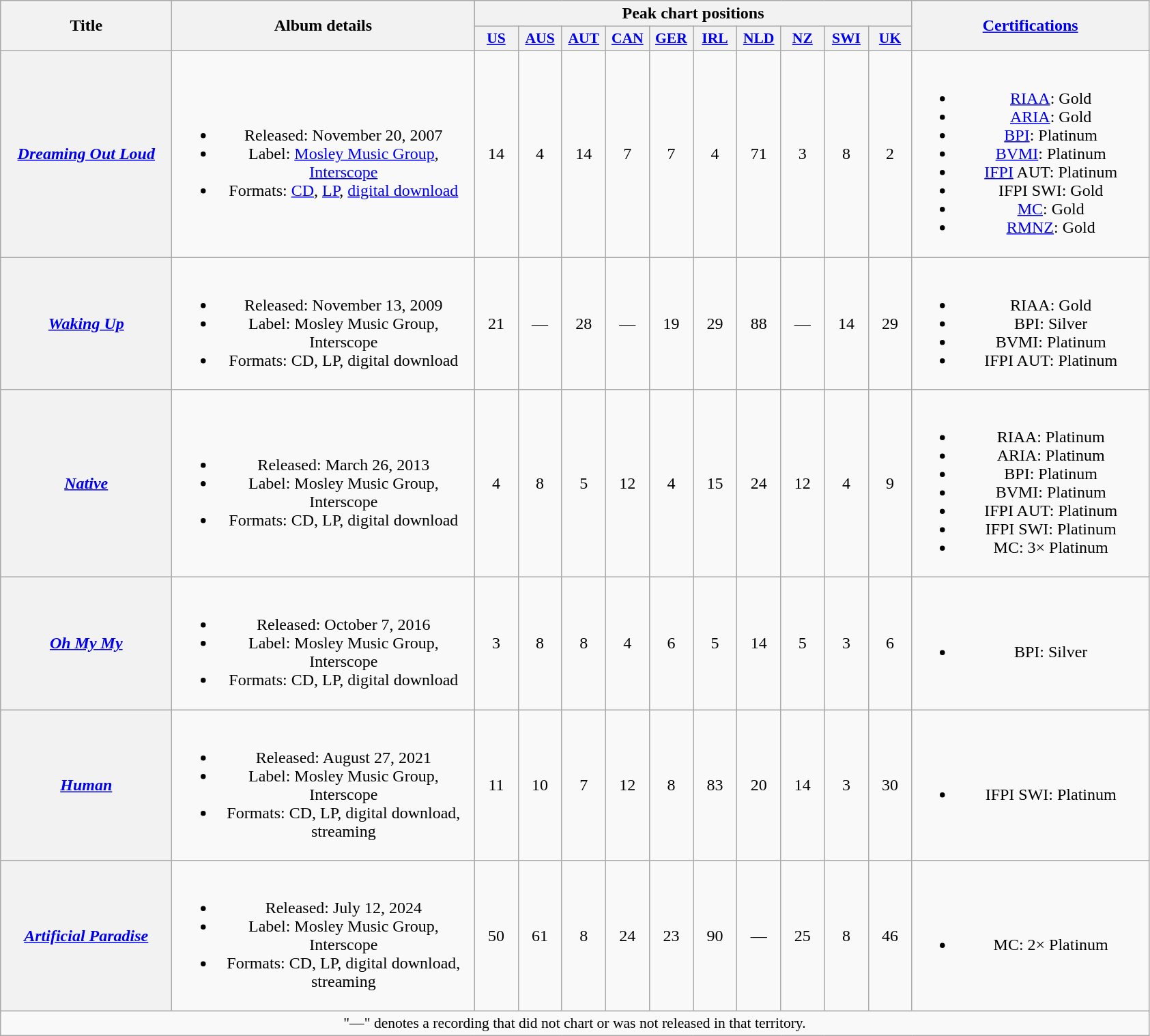<table class="wikitable plainrowheaders" style="text-align:center;">
<tr>
<th scope="col" rowspan="2" style="width:10em;">Title</th>
<th scope="col" rowspan="2" style="width:18em;">Album details</th>
<th scope="col" colspan="10">Peak chart positions</th>
<th scope="col" rowspan="2" style="width:14em;"><a href='#'>Certifications</a></th>
</tr>
<tr>
<th scope="col" style="width:2.5em;font-size:90%;"><a href='#'>US</a><br></th>
<th scope="col" style="width:2.5em;font-size:90%;"><a href='#'>AUS</a><br></th>
<th scope="col" style="width:2.5em;font-size:90%;"><a href='#'>AUT</a><br></th>
<th scope="col" style="width:2.5em;font-size:90%;"><a href='#'>CAN</a><br></th>
<th scope="col" style="width:2.5em;font-size:90%;"><a href='#'>GER</a><br></th>
<th scope="col" style="width:2.5em;font-size:90%;"><a href='#'>IRL</a><br></th>
<th scope="col" style="width:2.5em;font-size:90%;"><a href='#'>NLD</a><br></th>
<th scope="col" style="width:2.5em;font-size:90%;"><a href='#'>NZ</a><br></th>
<th scope="col" style="width:2.5em;font-size:90%;"><a href='#'>SWI</a><br></th>
<th scope="col" style="width:2.5em;font-size:90%;"><a href='#'>UK</a><br></th>
</tr>
<tr>
<th scope="row"><em><a href='#'>Dreaming Out Loud</a></em></th>
<td><br><ul><li>Released: November 20, 2007</li><li>Label: <a href='#'>Mosley Music Group</a>, <a href='#'>Interscope</a></li><li>Formats: <a href='#'>CD</a>, <a href='#'>LP</a>, <a href='#'>digital download</a></li></ul></td>
<td>14</td>
<td>4</td>
<td>14</td>
<td>7</td>
<td>7</td>
<td>4</td>
<td>71</td>
<td>3</td>
<td>8</td>
<td>2</td>
<td><br><ul><li><a href='#'>RIAA</a>: Gold</li><li><a href='#'>ARIA</a>: Gold</li><li><a href='#'>BPI</a>: Platinum</li><li><a href='#'>BVMI</a>: Platinum</li><li><a href='#'>IFPI</a> AUT: Platinum</li><li>IFPI SWI: Gold</li><li><a href='#'>MC</a>: Gold</li><li><a href='#'>RMNZ</a>: Gold</li></ul></td>
</tr>
<tr>
<th scope="row"><em><a href='#'>Waking Up</a></em></th>
<td><br><ul><li>Released: November 13, 2009</li><li>Label: Mosley Music Group, Interscope</li><li>Formats: CD, LP, digital download</li></ul></td>
<td>21</td>
<td>—</td>
<td>28</td>
<td>—</td>
<td>19</td>
<td>29</td>
<td>88</td>
<td>—</td>
<td>14</td>
<td>29</td>
<td><br><ul><li>RIAA: Gold</li><li>BPI: Silver</li><li>BVMI: Platinum</li><li>IFPI AUT: Platinum</li></ul></td>
</tr>
<tr>
<th scope="row"><em><a href='#'>Native</a></em></th>
<td><br><ul><li>Released: March 26, 2013</li><li>Label: Mosley Music Group, Interscope</li><li>Formats: CD, LP, digital download</li></ul></td>
<td>4</td>
<td>8</td>
<td>5</td>
<td>12</td>
<td>4</td>
<td>15</td>
<td>24</td>
<td>12</td>
<td>4</td>
<td>9</td>
<td><br><ul><li>RIAA: Platinum</li><li>ARIA: Platinum</li><li>BPI: Platinum</li><li>BVMI: Platinum</li><li>IFPI AUT: Platinum</li><li>IFPI SWI: Platinum</li><li>MC: 3× Platinum</li></ul></td>
</tr>
<tr>
<th scope="row"><em><a href='#'>Oh My My</a></em></th>
<td><br><ul><li>Released: October 7, 2016</li><li>Label: Mosley Music Group, Interscope</li><li>Formats: CD, LP, digital download</li></ul></td>
<td>3</td>
<td>8</td>
<td>8</td>
<td>4</td>
<td>6</td>
<td>5</td>
<td>14</td>
<td>5</td>
<td>3</td>
<td>6</td>
<td><br><ul><li>BPI: Silver</li></ul></td>
</tr>
<tr>
<th scope="row"><em><a href='#'>Human</a></em></th>
<td><br><ul><li>Released: August 27, 2021</li><li>Label: Mosley Music Group, Interscope</li><li>Formats: CD, LP, digital download, streaming</li></ul></td>
<td>11</td>
<td>10</td>
<td>7</td>
<td>12</td>
<td>8</td>
<td>83</td>
<td>20</td>
<td>14</td>
<td>3</td>
<td>30</td>
<td><br><ul><li>IFPI SWI: Platinum</li></ul></td>
</tr>
<tr>
<th scope="row"><em><a href='#'>Artificial Paradise</a></em></th>
<td><br><ul><li>Released: July 12, 2024</li><li>Label: Mosley Music Group, Interscope</li><li>Formats: CD, LP, digital download, streaming</li></ul></td>
<td>50</td>
<td>61</td>
<td>8</td>
<td>24</td>
<td>23</td>
<td>90</td>
<td>—</td>
<td>25</td>
<td>8</td>
<td>46</td>
<td><br><ul><li>MC: 2× Platinum</li></ul></td>
</tr>
<tr>
<td colspan="14" style="font-size:90%">"—" denotes a recording that did not chart or was not released in that territory.</td>
</tr>
</table>
